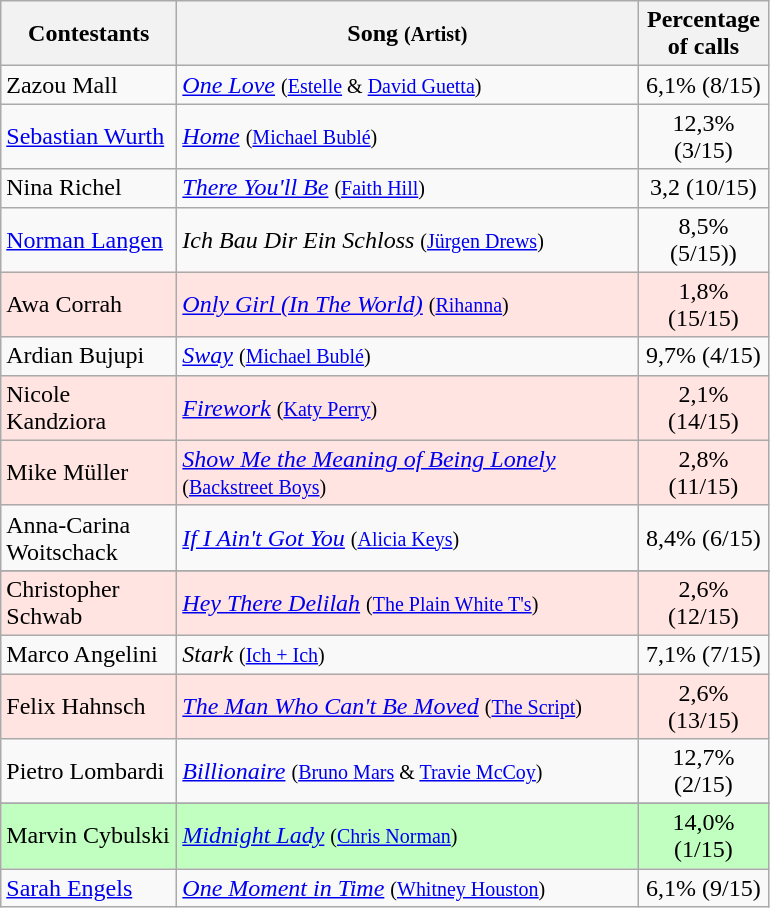<table class="wikitable">
<tr ">
<th style="width:110px;">Contestants</th>
<th style="width:300px;">Song <small>(Artist)</small></th>
<th style="width:80px;">Percentage of calls</th>
</tr>
<tr>
<td align="left">Zazou Mall</td>
<td align="left"><em><a href='#'>One Love</a></em> <small>(<a href='#'>Estelle</a> & <a href='#'>David Guetta</a>)</small></td>
<td style="text-align:center;">6,1% (8/15)</td>
</tr>
<tr>
<td align="left"><a href='#'>Sebastian Wurth</a></td>
<td align="left"><em><a href='#'>Home</a></em> <small>(<a href='#'>Michael Bublé</a>)</small></td>
<td style="text-align:center;">12,3% (3/15)</td>
</tr>
<tr>
<td align="left">Nina Richel</td>
<td align="left"><em><a href='#'>There You'll Be</a></em> <small>(<a href='#'>Faith Hill</a>)</small></td>
<td style="text-align:center;">3,2 (10/15)</td>
</tr>
<tr>
<td align="left"><a href='#'>Norman Langen</a></td>
<td align="left"><em>Ich Bau Dir Ein Schloss</em> <small>(<a href='#'>Jürgen Drews</a>)</small></td>
<td style="text-align:center;">8,5% (5/15))</td>
</tr>
<tr style="background:#ffe4e1;">
<td align="left">Awa Corrah</td>
<td align="left"><em><a href='#'>Only Girl (In The World)</a></em> <small>(<a href='#'>Rihanna</a>)</small></td>
<td style="text-align:center;">1,8% (15/15)</td>
</tr>
<tr>
<td align="left">Ardian Bujupi</td>
<td align="left"><em><a href='#'>Sway</a></em> <small>(<a href='#'>Michael Bublé</a>)</small></td>
<td style="text-align:center;">9,7% (4/15)</td>
</tr>
<tr style="background:#ffe4e1;">
<td align="left">Nicole Kandziora</td>
<td align="left"><em><a href='#'>Firework</a></em> <small>(<a href='#'>Katy Perry</a>)</small></td>
<td style="text-align:center;">2,1% (14/15)</td>
</tr>
<tr style="background:#ffe4e1;">
<td align="left">Mike Müller</td>
<td align="left"><em><a href='#'>Show Me the Meaning of Being Lonely</a></em> <small>(<a href='#'>Backstreet Boys</a>)</small></td>
<td style="text-align:center;">2,8% (11/15)</td>
</tr>
<tr>
<td align="left">Anna-Carina Woitschack</td>
<td align="left"><em><a href='#'>If I Ain't Got You</a></em> <small>(<a href='#'>Alicia Keys</a>)</small></td>
<td style="text-align:center;">8,4% (6/15)</td>
</tr>
<tr>
</tr>
<tr style="background:#ffe4e1;">
<td align="left">Christopher Schwab</td>
<td align="left"><em><a href='#'>Hey There Delilah</a></em> <small>(<a href='#'>The Plain White T's</a>)</small></td>
<td style="text-align:center;">2,6% (12/15)</td>
</tr>
<tr>
<td align="left">Marco Angelini</td>
<td align="left"><em>Stark</em> <small>(<a href='#'>Ich + Ich</a>)</small></td>
<td style="text-align:center;">7,1% (7/15)</td>
</tr>
<tr style="background:#ffe4e1;">
<td align="left">Felix Hahnsch</td>
<td align="left"><em><a href='#'>The Man Who Can't Be Moved</a></em> <small>(<a href='#'>The Script</a>)</small></td>
<td style="text-align:center;">2,6% (13/15)</td>
</tr>
<tr>
<td align="left">Pietro Lombardi</td>
<td align="left"><em><a href='#'>Billionaire</a></em> <small>(<a href='#'>Bruno Mars</a> & <a href='#'>Travie McCoy</a>)</small></td>
<td style="text-align:center;">12,7% (2/15)</td>
</tr>
<tr>
</tr>
<tr style="background:#c1ffc1;">
<td align="left">Marvin Cybulski</td>
<td align="left"><em><a href='#'>Midnight Lady</a></em> <small>(<a href='#'>Chris Norman</a>)</small></td>
<td style="text-align:center;">14,0% (1/15)</td>
</tr>
<tr>
<td align="left"><a href='#'>Sarah Engels</a></td>
<td align="left"><em><a href='#'>One Moment in Time</a></em> <small>(<a href='#'>Whitney Houston</a>)</small></td>
<td style="text-align:center;">6,1% (9/15)</td>
</tr>
</table>
